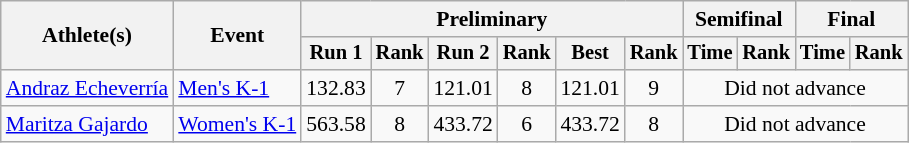<table class="wikitable" style="font-size:90%">
<tr>
<th rowspan=2>Athlete(s)</th>
<th rowspan=2>Event</th>
<th colspan="6">Preliminary</th>
<th colspan="2">Semifinal</th>
<th colspan="2">Final</th>
</tr>
<tr style="font-size:95%">
<th>Run 1</th>
<th>Rank</th>
<th>Run 2</th>
<th>Rank</th>
<th>Best</th>
<th>Rank</th>
<th>Time</th>
<th>Rank</th>
<th>Time</th>
<th>Rank</th>
</tr>
<tr align=center>
<td align=left><a href='#'>Andraz Echeverría</a></td>
<td align=left><a href='#'>Men's K-1</a></td>
<td>132.83</td>
<td>7</td>
<td>121.01</td>
<td>8</td>
<td>121.01</td>
<td>9</td>
<td colspan=4>Did not advance</td>
</tr>
<tr align=center>
<td align=left><a href='#'>Maritza Gajardo</a></td>
<td align=left><a href='#'>Women's K-1</a></td>
<td>563.58</td>
<td>8</td>
<td>433.72</td>
<td>6</td>
<td>433.72</td>
<td>8</td>
<td colspan=4>Did not advance</td>
</tr>
</table>
